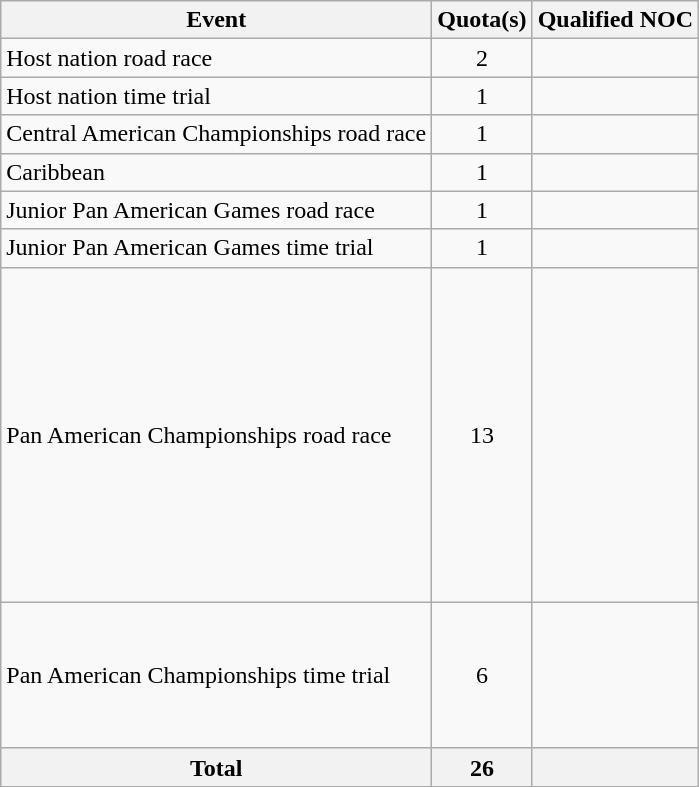<table class="wikitable">
<tr>
<th>Event</th>
<th>Quota(s)</th>
<th>Qualified NOC</th>
</tr>
<tr>
<td>Host nation road race</td>
<td style="text-align:center;">2</td>
<td><br></td>
</tr>
<tr>
<td>Host nation time trial</td>
<td style="text-align:center;">1</td>
<td></td>
</tr>
<tr>
<td>Central American Championships road race</td>
<td style="text-align:center;">1</td>
<td></td>
</tr>
<tr>
<td>Caribbean</td>
<td style="text-align:center;">1</td>
<td></td>
</tr>
<tr>
<td>Junior Pan American Games road race</td>
<td style="text-align:center;">1</td>
<td></td>
</tr>
<tr>
<td>Junior Pan American Games time trial</td>
<td style="text-align:center;">1</td>
<td></td>
</tr>
<tr>
<td>Pan American Championships road race</td>
<td style="text-align:center;">13</td>
<td><br><br><br><br><br><br><br><br><br><br><br><br></td>
</tr>
<tr>
<td>Pan American Championships time trial</td>
<td style="text-align:center;">6</td>
<td><br><br><br><br><br></td>
</tr>
<tr>
<th>Total</th>
<th>26</th>
<th></th>
</tr>
</table>
